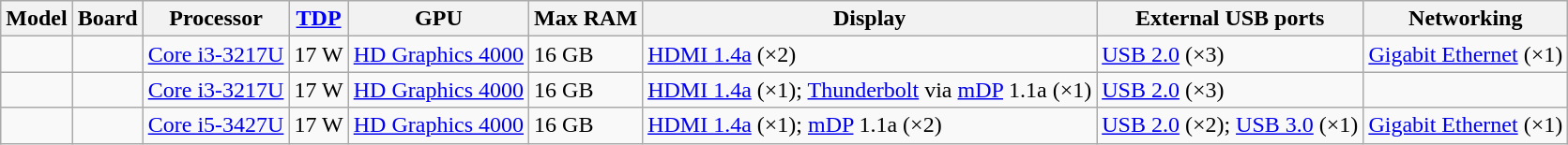<table class="wikitable">
<tr>
<th>Model</th>
<th>Board</th>
<th>Processor</th>
<th><a href='#'>TDP</a></th>
<th>GPU</th>
<th>Max RAM</th>
<th>Display</th>
<th>External USB ports</th>
<th>Networking</th>
</tr>
<tr>
<td></td>
<td></td>
<td><a href='#'>Core i3-3217U</a></td>
<td>17 W</td>
<td><a href='#'>HD Graphics 4000</a></td>
<td>16 GB</td>
<td><a href='#'>HDMI 1.4a</a> (×2)</td>
<td><a href='#'>USB 2.0</a> (×3)</td>
<td><a href='#'>Gigabit Ethernet</a> (×1)</td>
</tr>
<tr>
<td></td>
<td></td>
<td><a href='#'>Core i3-3217U</a></td>
<td>17 W</td>
<td><a href='#'>HD Graphics 4000</a></td>
<td>16 GB</td>
<td><a href='#'>HDMI 1.4a</a> (×1); <a href='#'>Thunderbolt</a> via <a href='#'>mDP</a> 1.1a (×1)</td>
<td><a href='#'>USB 2.0</a> (×3)</td>
<td></td>
</tr>
<tr>
<td></td>
<td></td>
<td><a href='#'>Core i5-3427U</a></td>
<td>17 W</td>
<td><a href='#'>HD Graphics 4000</a></td>
<td>16 GB</td>
<td><a href='#'>HDMI 1.4a</a> (×1); <a href='#'>mDP</a> 1.1a (×2)</td>
<td><a href='#'>USB 2.0</a> (×2); <a href='#'>USB 3.0</a> (×1)</td>
<td><a href='#'>Gigabit Ethernet</a> (×1)</td>
</tr>
</table>
